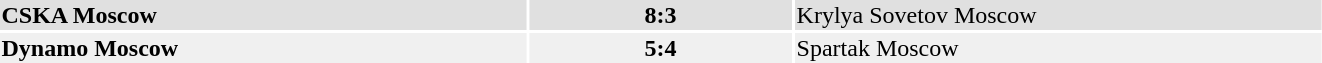<table width="70%">
<tr bgcolor="#e0e0e0">
<td style="width:40%;"><strong>CSKA Moscow</strong></td>
<th style="width:20%;"><strong>8:3</strong></th>
<td style="width:40%;">Krylya Sovetov Moscow</td>
</tr>
<tr bgcolor="#f0f0f0">
<td><strong>Dynamo Moscow</strong></td>
<td align="center"><strong>5:4</strong></td>
<td>Spartak Moscow</td>
</tr>
</table>
